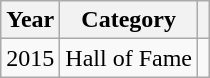<table class="wikitable">
<tr>
<th>Year</th>
<th>Category</th>
<th></th>
</tr>
<tr>
<td>2015</td>
<td>Hall of Fame</td>
<td style="text-align:center;"></td>
</tr>
</table>
